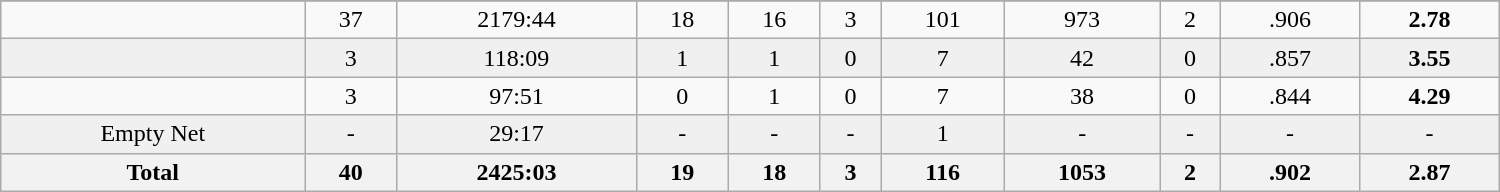<table class="wikitable sortable" width ="1000">
<tr align="center">
</tr>
<tr align="center">
<td></td>
<td>37</td>
<td>2179:44</td>
<td>18</td>
<td>16</td>
<td>3</td>
<td>101</td>
<td>973</td>
<td>2</td>
<td>.906</td>
<td><strong>2.78</strong></td>
</tr>
<tr align="center" bgcolor="f0f0f0">
<td></td>
<td>3</td>
<td>118:09</td>
<td>1</td>
<td>1</td>
<td>0</td>
<td>7</td>
<td>42</td>
<td>0</td>
<td>.857</td>
<td><strong>3.55</strong></td>
</tr>
<tr align="center" bgcolor="">
<td></td>
<td>3</td>
<td>97:51</td>
<td>0</td>
<td>1</td>
<td>0</td>
<td>7</td>
<td>38</td>
<td>0</td>
<td>.844</td>
<td><strong>4.29</strong></td>
</tr>
<tr align="center" bgcolor="f0f0f0">
<td>Empty Net</td>
<td>-</td>
<td>29:17</td>
<td>-</td>
<td>-</td>
<td>-</td>
<td>1</td>
<td>-</td>
<td>-</td>
<td>-</td>
<td>-</td>
</tr>
<tr>
<th>Total</th>
<th>40</th>
<th>2425:03</th>
<th>19</th>
<th>18</th>
<th>3</th>
<th>116</th>
<th>1053</th>
<th>2</th>
<th>.902</th>
<th>2.87</th>
</tr>
</table>
